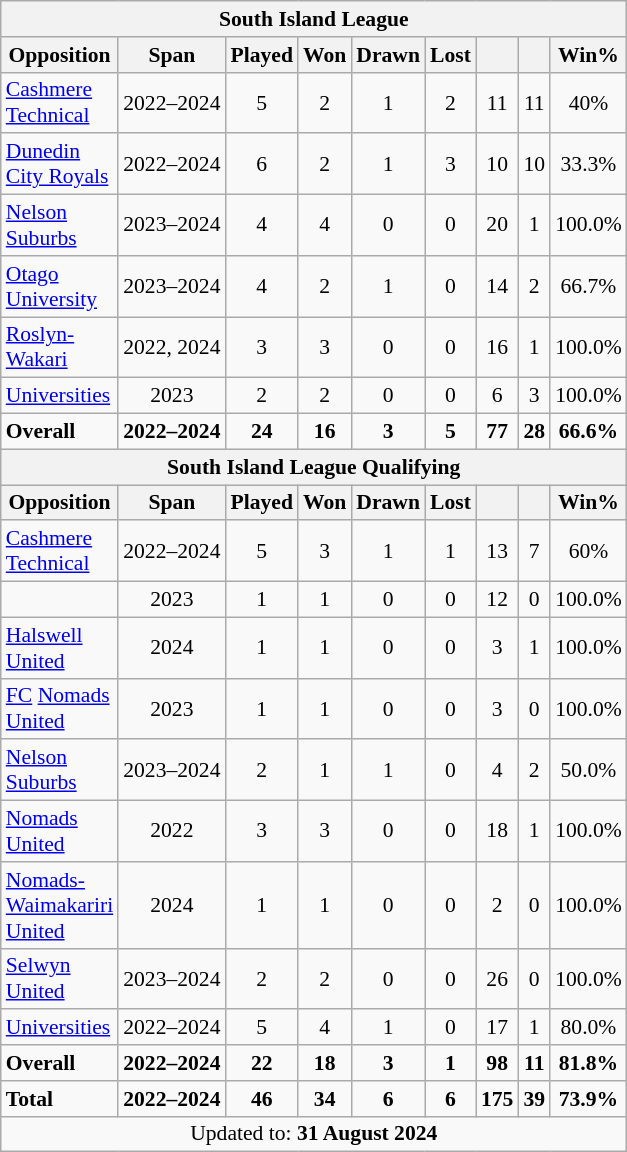<table class="wikitable collapsible sortable" style="text-align:center; font-size:90%; width:10%;">
<tr>
<th colspan=14>South Island League</th>
</tr>
<tr>
<th style="width:7%;">Opposition</th>
<th style="width:7%;">Span</th>
<th style="width:5%;">Played</th>
<th style="width:5%;">Won</th>
<th style="width:5%;">Drawn</th>
<th style="width:5%;">Lost</th>
<th style="width:5%;"></th>
<th style="width:5%;"></th>
<th style="width:7%;">Win%</th>
</tr>
<tr>
<td align=left><a href='#'>Cashmere Technical</a></td>
<td>2022–2024</td>
<td>5</td>
<td>2</td>
<td>1</td>
<td>2</td>
<td>11</td>
<td>11</td>
<td>40%</td>
</tr>
<tr>
<td align=left><a href='#'>Dunedin City Royals</a></td>
<td>2022–2024</td>
<td>6</td>
<td>2</td>
<td>1</td>
<td>3</td>
<td>10</td>
<td>10</td>
<td>33.3%</td>
</tr>
<tr>
<td align=left><a href='#'>Nelson Suburbs</a></td>
<td>2023–2024</td>
<td>4</td>
<td>4</td>
<td>0</td>
<td>0</td>
<td>20</td>
<td>1</td>
<td>100.0%</td>
</tr>
<tr>
<td align=left><a href='#'>Otago University</a></td>
<td>2023–2024</td>
<td>4</td>
<td>2</td>
<td>1</td>
<td>0</td>
<td>14</td>
<td>2</td>
<td>66.7%</td>
</tr>
<tr>
<td align=left><a href='#'>Roslyn-Wakari</a></td>
<td>2022, 2024</td>
<td>3</td>
<td>3</td>
<td>0</td>
<td>0</td>
<td>16</td>
<td>1</td>
<td>100.0%</td>
</tr>
<tr>
<td align=left><a href='#'>Universities</a></td>
<td>2023</td>
<td>2</td>
<td>2</td>
<td>0</td>
<td>0</td>
<td>6</td>
<td>3</td>
<td>100.0%</td>
</tr>
<tr>
<td align=left><strong>Overall</strong></td>
<td><strong>2022–2024</strong></td>
<td><strong>24</strong></td>
<td><strong>16</strong></td>
<td><strong>3</strong></td>
<td><strong>5</strong></td>
<td><strong>77</strong></td>
<td><strong>28</strong></td>
<td><strong>66.6%</strong></td>
</tr>
<tr>
<th colspan=14>South Island League Qualifying</th>
</tr>
<tr>
<th style="width:7%;">Opposition</th>
<th style="width:7%;">Span</th>
<th style="width:5%;">Played</th>
<th style="width:5%;">Won</th>
<th style="width:5%;">Drawn</th>
<th style="width:5%;">Lost</th>
<th style="width:5%;"></th>
<th style="width:5%;"></th>
<th style="width:7%;">Win%</th>
</tr>
<tr>
<td align=left><a href='#'>Cashmere Technical</a></td>
<td>2022–2024</td>
<td>5</td>
<td>3</td>
<td>1</td>
<td>1</td>
<td>13</td>
<td>7</td>
<td>60%</td>
</tr>
<tr>
<td align=left></td>
<td>2023</td>
<td>1</td>
<td>1</td>
<td>0</td>
<td>0</td>
<td>12</td>
<td>0</td>
<td>100.0%</td>
</tr>
<tr>
<td align=left><a href='#'>Halswell United</a></td>
<td nowrap>2024</td>
<td>1</td>
<td>1</td>
<td>0</td>
<td>0</td>
<td>3</td>
<td>1</td>
<td>100.0%</td>
</tr>
<tr>
<td align=left><a href='#'>FC</a> <a href='#'>Nomads United</a></td>
<td>2023</td>
<td>1</td>
<td>1</td>
<td>0</td>
<td>0</td>
<td>3</td>
<td>0</td>
<td>100.0%</td>
</tr>
<tr>
<td align=left><a href='#'>Nelson Suburbs</a></td>
<td>2023–2024</td>
<td>2</td>
<td>1</td>
<td>1</td>
<td>0</td>
<td>4</td>
<td>2</td>
<td>50.0%</td>
</tr>
<tr>
<td align=left><a href='#'>Nomads United</a></td>
<td>2022</td>
<td>3</td>
<td>3</td>
<td>0</td>
<td>0</td>
<td>18</td>
<td>1</td>
<td>100.0%</td>
</tr>
<tr>
<td align=left><a href='#'>Nomads-</a><a href='#'>Waimakariri United</a></td>
<td>2024</td>
<td>1</td>
<td>1</td>
<td>0</td>
<td>0</td>
<td>2</td>
<td>0</td>
<td>100.0%</td>
</tr>
<tr>
<td align=left><a href='#'>Selwyn United</a></td>
<td>2023–2024</td>
<td>2</td>
<td>2</td>
<td>0</td>
<td>0</td>
<td>26</td>
<td>0</td>
<td>100.0%</td>
</tr>
<tr>
<td align=left><a href='#'>Universities</a></td>
<td>2022–2024</td>
<td>5</td>
<td>4</td>
<td>1</td>
<td>0</td>
<td>17</td>
<td>1</td>
<td>80.0%</td>
</tr>
<tr>
<td align=left><strong>Overall</strong></td>
<td><strong>2022–2024</strong></td>
<td><strong>22</strong></td>
<td><strong>18</strong></td>
<td><strong>3</strong></td>
<td><strong>1</strong></td>
<td><strong>98</strong></td>
<td><strong>11</strong></td>
<td><strong>81.8%</strong></td>
</tr>
<tr>
<td align=left><strong>Total</strong></td>
<td nowrap><strong>2022–2024</strong></td>
<td><strong>46</strong></td>
<td><strong>34</strong></td>
<td><strong>6</strong></td>
<td><strong>6</strong></td>
<td><strong>175</strong></td>
<td><strong>39</strong></td>
<td><strong>73.9%</strong></td>
</tr>
<tr align=center>
<td colspan="100% style="border-bottom:1px transparent; line-height:150%;">Updated to: <strong>31 August 2024</strong><br></td>
</tr>
</table>
